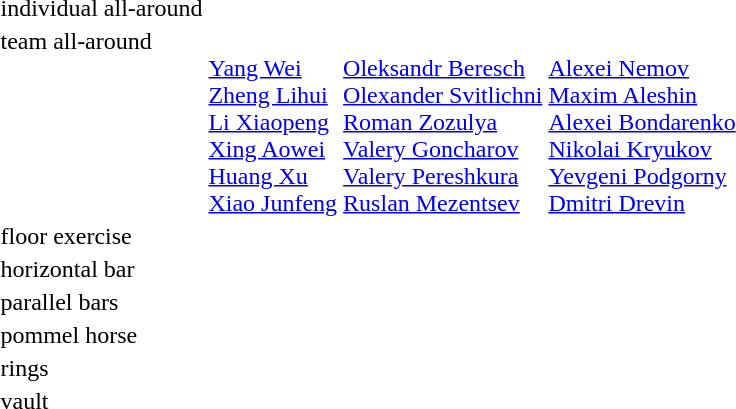<table>
<tr>
<td>individual all-around<br></td>
<td></td>
<td></td>
<td></td>
</tr>
<tr valign="top">
<td>team all-around<br></td>
<td><br><a href='#'>Yang Wei</a><br><a href='#'>Zheng Lihui</a><br><a href='#'>Li Xiaopeng</a><br><a href='#'>Xing Aowei</a><br><a href='#'>Huang Xu</a><br><a href='#'>Xiao Junfeng</a></td>
<td><br><a href='#'>Oleksandr Beresch</a><br><a href='#'>Olexander Svitlichni</a><br><a href='#'>Roman Zozulya</a><br><a href='#'>Valery Goncharov</a><br><a href='#'>Valery Pereshkura</a><br><a href='#'>Ruslan Mezentsev</a></td>
<td><br><a href='#'>Alexei Nemov</a><br><a href='#'>Maxim Aleshin</a><br><a href='#'>Alexei Bondarenko</a><br><a href='#'>Nikolai Kryukov</a><br><a href='#'>Yevgeni Podgorny</a><br><a href='#'>Dmitri Drevin</a></td>
</tr>
<tr>
<td>floor exercise<br></td>
<td></td>
<td></td>
<td></td>
</tr>
<tr>
<td>horizontal bar<br></td>
<td></td>
<td></td>
<td></td>
</tr>
<tr>
<td>parallel bars<br></td>
<td></td>
<td></td>
<td></td>
</tr>
<tr>
<td>pommel horse<br></td>
<td></td>
<td></td>
<td></td>
</tr>
<tr>
<td>rings<br></td>
<td></td>
<td></td>
<td></td>
</tr>
<tr>
<td>vault<br></td>
<td></td>
<td></td>
<td></td>
</tr>
</table>
